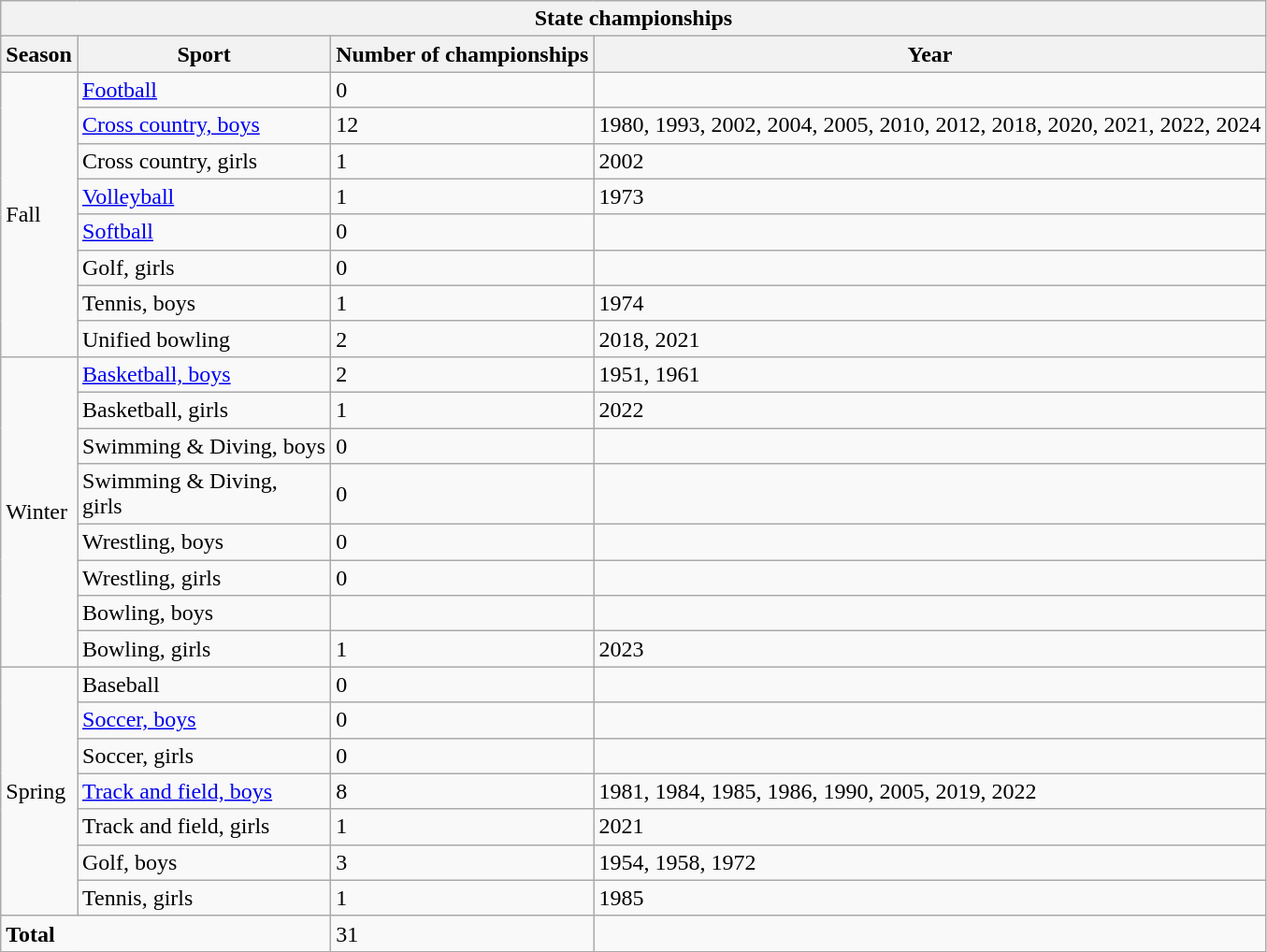<table class="wikitable">
<tr>
<th colspan="4">State championships</th>
</tr>
<tr>
<th>Season</th>
<th>Sport</th>
<th>Number of championships</th>
<th>Year</th>
</tr>
<tr>
<td rowspan="8">Fall</td>
<td><a href='#'>Football</a></td>
<td>0</td>
<td></td>
</tr>
<tr>
<td><a href='#'>Cross country, boys</a></td>
<td>12</td>
<td>1980, 1993, 2002, 2004, 2005, 2010, 2012, 2018, 2020, 2021, 2022, 2024</td>
</tr>
<tr>
<td>Cross country, girls</td>
<td>1</td>
<td>2002</td>
</tr>
<tr>
<td><a href='#'>Volleyball</a></td>
<td>1</td>
<td>1973</td>
</tr>
<tr>
<td><a href='#'>Softball</a></td>
<td>0</td>
<td></td>
</tr>
<tr>
<td>Golf, girls</td>
<td>0</td>
<td></td>
</tr>
<tr>
<td>Tennis, boys</td>
<td>1</td>
<td>1974</td>
</tr>
<tr>
<td>Unified bowling</td>
<td>2</td>
<td>2018, 2021</td>
</tr>
<tr>
<td rowspan="8">Winter</td>
<td><a href='#'>Basketball, boys</a></td>
<td>2</td>
<td>1951, 1961</td>
</tr>
<tr>
<td>Basketball, girls</td>
<td>1</td>
<td>2022</td>
</tr>
<tr>
<td>Swimming & Diving, boys</td>
<td>0</td>
<td></td>
</tr>
<tr>
<td>Swimming & Diving,<br>girls</td>
<td>0</td>
<td></td>
</tr>
<tr>
<td>Wrestling, boys</td>
<td>0</td>
<td></td>
</tr>
<tr>
<td>Wrestling, girls</td>
<td>0</td>
<td></td>
</tr>
<tr>
<td>Bowling, boys</td>
<td></td>
<td></td>
</tr>
<tr>
<td>Bowling, girls</td>
<td>1</td>
<td>2023</td>
</tr>
<tr>
<td rowspan="7">Spring</td>
<td>Baseball</td>
<td>0</td>
<td></td>
</tr>
<tr>
<td><a href='#'>Soccer, boys</a></td>
<td>0</td>
<td></td>
</tr>
<tr>
<td>Soccer, girls</td>
<td>0</td>
<td></td>
</tr>
<tr>
<td><a href='#'>Track and field, boys</a></td>
<td>8</td>
<td>1981, 1984, 1985, 1986, 1990, 2005, 2019, 2022</td>
</tr>
<tr>
<td>Track and field, girls</td>
<td>1</td>
<td>2021</td>
</tr>
<tr>
<td>Golf, boys</td>
<td>3</td>
<td>1954, 1958, 1972</td>
</tr>
<tr>
<td>Tennis, girls</td>
<td>1</td>
<td>1985</td>
</tr>
<tr>
<td colspan="2"><strong>Total</strong></td>
<td>31</td>
</tr>
</table>
